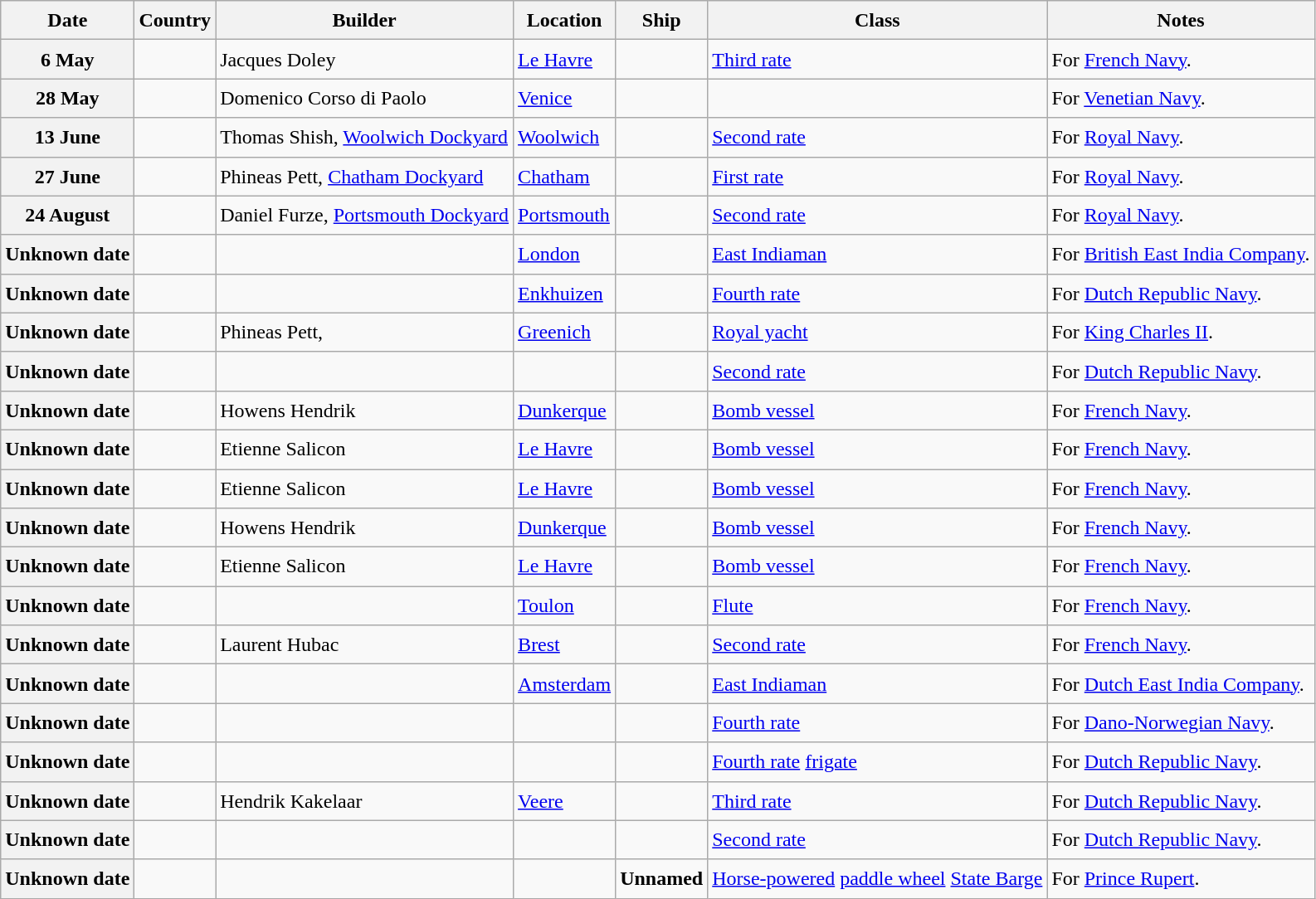<table class="wikitable sortable" style="font-size:1.00em; line-height:1.5em;">
<tr>
<th>Date</th>
<th>Country</th>
<th>Builder</th>
<th>Location</th>
<th>Ship</th>
<th>Class</th>
<th>Notes</th>
</tr>
<tr ---->
<th>6 May</th>
<td></td>
<td>Jacques Doley</td>
<td><a href='#'>Le Havre</a></td>
<td><strong></strong></td>
<td><a href='#'>Third rate</a></td>
<td>For <a href='#'>French Navy</a>.</td>
</tr>
<tr ---->
<th>28 May</th>
<td></td>
<td>Domenico Corso di Paolo</td>
<td><a href='#'>Venice</a></td>
<td><strong></strong></td>
<td></td>
<td>For <a href='#'>Venetian Navy</a>.</td>
</tr>
<tr ---->
<th>13 June</th>
<td></td>
<td>Thomas Shish, <a href='#'>Woolwich Dockyard</a></td>
<td><a href='#'>Woolwich</a></td>
<td><strong></strong></td>
<td><a href='#'>Second rate</a></td>
<td>For <a href='#'>Royal Navy</a>.</td>
</tr>
<tr ---->
<th>27 June</th>
<td></td>
<td>Phineas Pett, <a href='#'>Chatham Dockyard</a></td>
<td><a href='#'>Chatham</a></td>
<td><strong></strong></td>
<td><a href='#'>First rate</a></td>
<td>For <a href='#'>Royal Navy</a>.</td>
</tr>
<tr ---->
<th>24 August</th>
<td></td>
<td>Daniel Furze, <a href='#'>Portsmouth Dockyard</a></td>
<td><a href='#'>Portsmouth</a></td>
<td><strong></strong></td>
<td><a href='#'>Second rate</a></td>
<td>For <a href='#'>Royal Navy</a>.</td>
</tr>
<tr ---->
<th>Unknown date</th>
<td></td>
<td></td>
<td><a href='#'>London</a></td>
<td><strong></strong></td>
<td><a href='#'>East Indiaman</a></td>
<td>For <a href='#'>British East India Company</a>.</td>
</tr>
<tr ---->
<th>Unknown date</th>
<td></td>
<td></td>
<td><a href='#'>Enkhuizen</a></td>
<td><strong></strong></td>
<td><a href='#'>Fourth rate</a></td>
<td>For <a href='#'>Dutch Republic Navy</a>.</td>
</tr>
<tr ---->
<th>Unknown date</th>
<td></td>
<td>Phineas Pett,</td>
<td><a href='#'>Greenich</a></td>
<td><strong></strong></td>
<td><a href='#'>Royal yacht</a></td>
<td>For <a href='#'>King Charles II</a>.</td>
</tr>
<tr ---->
<th>Unknown date</th>
<td></td>
<td></td>
<td></td>
<td><strong></strong></td>
<td><a href='#'>Second rate</a></td>
<td>For <a href='#'>Dutch Republic Navy</a>.</td>
</tr>
<tr ---->
<th>Unknown date</th>
<td></td>
<td>Howens Hendrik</td>
<td><a href='#'>Dunkerque</a></td>
<td><strong></strong></td>
<td><a href='#'>Bomb vessel</a></td>
<td>For <a href='#'>French Navy</a>.</td>
</tr>
<tr ---->
<th>Unknown date</th>
<td></td>
<td>Etienne Salicon</td>
<td><a href='#'>Le Havre</a></td>
<td><strong></strong></td>
<td><a href='#'>Bomb vessel</a></td>
<td>For <a href='#'>French Navy</a>.</td>
</tr>
<tr ---->
<th>Unknown date</th>
<td></td>
<td>Etienne Salicon</td>
<td><a href='#'>Le Havre</a></td>
<td><strong></strong></td>
<td><a href='#'>Bomb vessel</a></td>
<td>For <a href='#'>French Navy</a>.</td>
</tr>
<tr ---->
<th>Unknown date</th>
<td></td>
<td>Howens Hendrik</td>
<td><a href='#'>Dunkerque</a></td>
<td><strong></strong></td>
<td><a href='#'>Bomb vessel</a></td>
<td>For <a href='#'>French Navy</a>.</td>
</tr>
<tr ---->
<th>Unknown date</th>
<td></td>
<td>Etienne Salicon</td>
<td><a href='#'>Le Havre</a></td>
<td><strong></strong></td>
<td><a href='#'>Bomb vessel</a></td>
<td>For <a href='#'>French Navy</a>.</td>
</tr>
<tr ---->
<th>Unknown date</th>
<td></td>
<td></td>
<td><a href='#'>Toulon</a></td>
<td><strong></strong></td>
<td><a href='#'>Flute</a></td>
<td>For <a href='#'>French Navy</a>.</td>
</tr>
<tr ---->
<th>Unknown date</th>
<td></td>
<td>Laurent Hubac</td>
<td><a href='#'>Brest</a></td>
<td><strong></strong></td>
<td><a href='#'>Second rate</a></td>
<td>For <a href='#'>French Navy</a>.</td>
</tr>
<tr ---->
<th>Unknown date</th>
<td></td>
<td></td>
<td><a href='#'>Amsterdam</a></td>
<td><strong></strong></td>
<td><a href='#'>East Indiaman</a></td>
<td>For <a href='#'>Dutch East India Company</a>.</td>
</tr>
<tr ---->
<th>Unknown date</th>
<td></td>
<td></td>
<td></td>
<td><strong></strong></td>
<td><a href='#'>Fourth rate</a></td>
<td>For <a href='#'>Dano-Norwegian Navy</a>.</td>
</tr>
<tr ---->
<th>Unknown date</th>
<td></td>
<td></td>
<td></td>
<td><strong></strong></td>
<td><a href='#'>Fourth rate</a> <a href='#'>frigate</a></td>
<td>For <a href='#'>Dutch Republic Navy</a>.</td>
</tr>
<tr ---->
<th>Unknown date</th>
<td></td>
<td>Hendrik Kakelaar</td>
<td><a href='#'>Veere</a></td>
<td><strong></strong></td>
<td><a href='#'>Third rate</a></td>
<td>For <a href='#'>Dutch Republic Navy</a>.</td>
</tr>
<tr ---->
<th>Unknown date</th>
<td></td>
<td></td>
<td></td>
<td><strong></strong></td>
<td><a href='#'>Second rate</a></td>
<td>For <a href='#'>Dutch Republic Navy</a>.</td>
</tr>
<tr ---->
<th>Unknown date</th>
<td></td>
<td></td>
<td></td>
<td><strong>Unnamed</strong></td>
<td><a href='#'>Horse-powered</a> <a href='#'>paddle wheel</a> <a href='#'>State Barge</a></td>
<td>For <a href='#'>Prince Rupert</a>.</td>
</tr>
</table>
